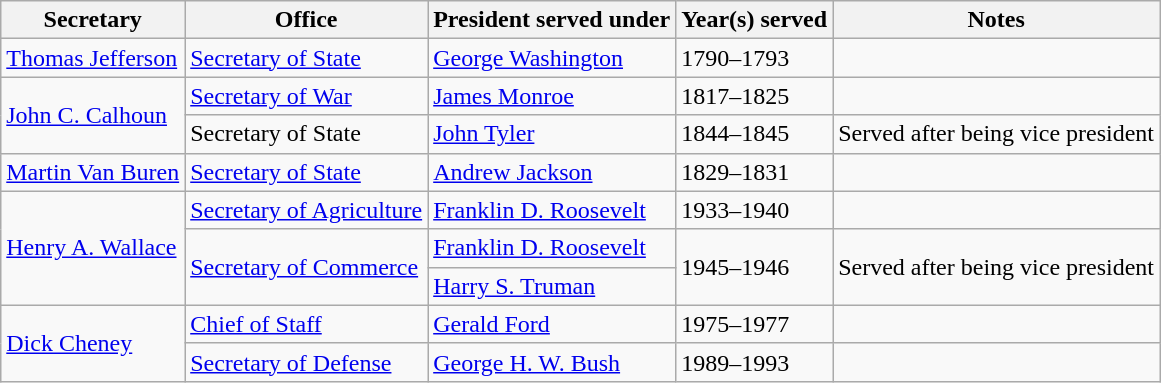<table class="wikitable">
<tr>
<th>Secretary</th>
<th>Office</th>
<th>President served under</th>
<th>Year(s) served</th>
<th>Notes</th>
</tr>
<tr>
<td><a href='#'>Thomas Jefferson</a></td>
<td><a href='#'>Secretary of State</a></td>
<td><a href='#'>George Washington</a></td>
<td>1790–1793</td>
<td></td>
</tr>
<tr>
<td rowspan=2><a href='#'>John C. Calhoun</a></td>
<td><a href='#'>Secretary of War</a></td>
<td><a href='#'>James Monroe</a></td>
<td>1817–1825</td>
<td></td>
</tr>
<tr>
<td>Secretary of State</td>
<td><a href='#'>John Tyler</a></td>
<td>1844–1845</td>
<td>Served after being vice president</td>
</tr>
<tr>
<td><a href='#'>Martin Van Buren</a></td>
<td><a href='#'>Secretary of State</a></td>
<td><a href='#'>Andrew Jackson</a></td>
<td>1829–1831</td>
<td></td>
</tr>
<tr>
<td rowspan="4"><a href='#'>Henry A. Wallace</a></td>
<td><a href='#'>Secretary of Agriculture</a></td>
<td rowspan=2><a href='#'>Franklin D. Roosevelt</a></td>
<td>1933–1940</td>
<td></td>
</tr>
<tr>
<td rowspan="3"><a href='#'>Secretary of Commerce</a></td>
<td rowspan="3">1945–1946</td>
<td rowspan="3">Served after being vice president</td>
</tr>
<tr>
<td><a href='#'>Franklin D. Roosevelt</a></td>
</tr>
<tr>
<td><a href='#'>Harry S. Truman</a></td>
</tr>
<tr>
<td rowspan=2><a href='#'>Dick Cheney</a></td>
<td><a href='#'>Chief of Staff</a></td>
<td><a href='#'>Gerald Ford</a></td>
<td>1975–1977</td>
<td></td>
</tr>
<tr>
<td><a href='#'>Secretary of Defense</a></td>
<td><a href='#'>George H. W. Bush</a></td>
<td>1989–1993</td>
<td></td>
</tr>
</table>
